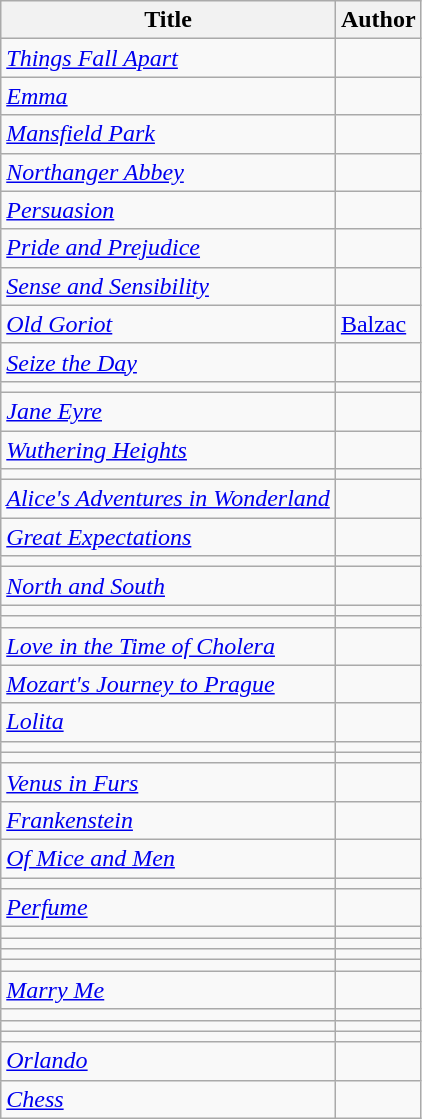<table class="wikitable sortable">
<tr>
<th scope="col">Title</th>
<th scope="col">Author</th>
</tr>
<tr>
<td><em><a href='#'>Things Fall Apart</a></em></td>
<td></td>
</tr>
<tr>
<td><a href='#'><em>Emma</em></a></td>
<td></td>
</tr>
<tr>
<td><em><a href='#'>Mansfield Park</a></em></td>
<td></td>
</tr>
<tr>
<td><em><a href='#'>Northanger Abbey</a></em></td>
<td></td>
</tr>
<tr>
<td><a href='#'><em>Persuasion</em></a></td>
<td></td>
</tr>
<tr>
<td><em><a href='#'>Pride and Prejudice</a></em></td>
<td></td>
</tr>
<tr>
<td><em><a href='#'>Sense and Sensibility</a></em></td>
<td></td>
</tr>
<tr>
<td><em><a href='#'>Old Goriot</a></em></td>
<td><a href='#'>Balzac</a></td>
</tr>
<tr>
<td><a href='#'><em>Seize the Day</em></a></td>
<td></td>
</tr>
<tr>
<td><em></em></td>
<td></td>
</tr>
<tr>
<td><em><a href='#'>Jane Eyre</a></em></td>
<td></td>
</tr>
<tr>
<td><em><a href='#'>Wuthering Heights</a></em></td>
<td></td>
</tr>
<tr>
<td><em></em></td>
<td></td>
</tr>
<tr>
<td><em><a href='#'>Alice's Adventures in Wonderland</a></em></td>
<td></td>
</tr>
<tr>
<td><em><a href='#'>Great Expectations</a></em></td>
<td></td>
</tr>
<tr>
<td><em></em></td>
<td></td>
</tr>
<tr>
<td><a href='#'><em>North and South</em></a></td>
<td></td>
</tr>
<tr>
<td><em></em></td>
<td></td>
</tr>
<tr>
<td><em></em></td>
<td></td>
</tr>
<tr>
<td><em><a href='#'>Love in the Time of Cholera</a></em></td>
<td></td>
</tr>
<tr>
<td><em><a href='#'>Mozart's Journey to Prague</a></em></td>
<td></td>
</tr>
<tr>
<td><em><a href='#'>Lolita</a></em></td>
<td></td>
</tr>
<tr>
<td><em></em></td>
<td></td>
</tr>
<tr>
<td><em></em></td>
<td></td>
</tr>
<tr>
<td><em><a href='#'>Venus in Furs</a></em></td>
<td></td>
</tr>
<tr>
<td><em><a href='#'>Frankenstein</a></em></td>
<td></td>
</tr>
<tr>
<td><em><a href='#'>Of Mice and Men</a></em></td>
<td></td>
</tr>
<tr>
<td><em></em></td>
<td></td>
</tr>
<tr>
<td><a href='#'><em>Perfume</em></a></td>
<td></td>
</tr>
<tr>
<td><em></em></td>
<td></td>
</tr>
<tr>
<td><em></em></td>
<td></td>
</tr>
<tr>
<td><em></em></td>
<td></td>
</tr>
<tr>
<td><em></em></td>
<td></td>
</tr>
<tr>
<td><a href='#'><em>Marry Me</em></a></td>
<td></td>
</tr>
<tr>
<td><em></em></td>
<td></td>
</tr>
<tr>
<td><em></em></td>
<td></td>
</tr>
<tr>
<td><em></em></td>
<td></td>
</tr>
<tr>
<td><a href='#'><em>Orlando</em></a></td>
<td></td>
</tr>
<tr>
<td><a href='#'><em>Chess</em></a></td>
<td></td>
</tr>
</table>
